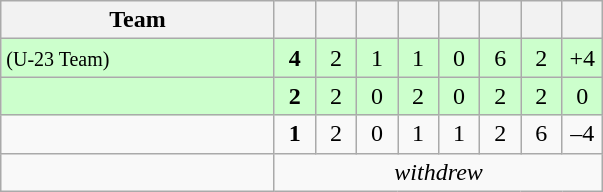<table class="wikitable" style="text-align:center">
<tr>
<th width="175">Team</th>
<th width="20"></th>
<th width="20"></th>
<th width="20"></th>
<th width="20"></th>
<th width="20"></th>
<th width="20"></th>
<th width="20"></th>
<th width="20"></th>
</tr>
<tr bgcolor=#CCFFCC>
<td align=left> <small> (U-23 Team) </small></td>
<td><strong>4</strong></td>
<td>2</td>
<td>1</td>
<td>1</td>
<td>0</td>
<td>6</td>
<td>2</td>
<td>+4</td>
</tr>
<tr bgcolor=#CCFFCC>
<td align=left></td>
<td><strong>2</strong></td>
<td>2</td>
<td>0</td>
<td>2</td>
<td>0</td>
<td>2</td>
<td>2</td>
<td>0</td>
</tr>
<tr>
<td align=left></td>
<td><strong>1</strong></td>
<td>2</td>
<td>0</td>
<td>1</td>
<td>1</td>
<td>2</td>
<td>6</td>
<td>–4</td>
</tr>
<tr>
<td align=left></td>
<td colspan="8"><em>withdrew</em></td>
</tr>
</table>
